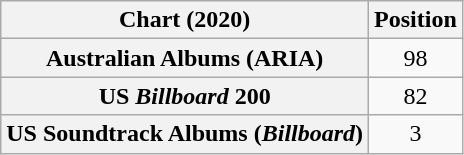<table class="wikitable sortable plainrowheaders" style="text-align:center">
<tr>
<th scope="col">Chart (2020)</th>
<th scope="col">Position</th>
</tr>
<tr>
<th scope="row">Australian Albums (ARIA)</th>
<td>98</td>
</tr>
<tr>
<th scope="row">US <em>Billboard</em> 200</th>
<td>82</td>
</tr>
<tr>
<th scope="row">US Soundtrack Albums (<em>Billboard</em>)</th>
<td>3</td>
</tr>
</table>
